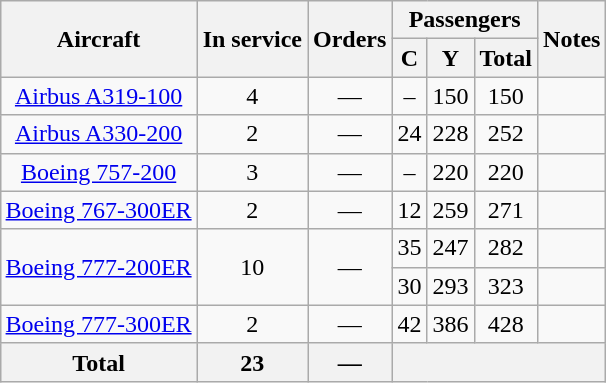<table class="wikitable" style="border-collapse:collapse;text-align:center;margin:auto;">
<tr>
<th rowspan="2">Aircraft</th>
<th rowspan="2">In service</th>
<th rowspan="2">Orders</th>
<th colspan="3">Passengers</th>
<th rowspan="2">Notes</th>
</tr>
<tr>
<th><abbr>C</abbr></th>
<th><abbr>Y</abbr></th>
<th>Total</th>
</tr>
<tr>
<td><a href='#'>Airbus A319-100</a></td>
<td>4</td>
<td>—</td>
<td>–</td>
<td>150</td>
<td>150</td>
<td></td>
</tr>
<tr>
<td><a href='#'>Airbus A330-200</a></td>
<td>2</td>
<td>—</td>
<td>24</td>
<td>228</td>
<td>252</td>
<td></td>
</tr>
<tr>
<td><a href='#'>Boeing 757-200</a></td>
<td>3</td>
<td>—</td>
<td>–</td>
<td>220</td>
<td>220</td>
<td></td>
</tr>
<tr>
<td><a href='#'>Boeing 767-300ER</a></td>
<td>2</td>
<td>—</td>
<td>12</td>
<td>259</td>
<td>271</td>
<td></td>
</tr>
<tr>
<td rowspan="2"><a href='#'>Boeing 777-200ER</a></td>
<td rowspan="2">10</td>
<td rowspan="2">—</td>
<td>35</td>
<td>247</td>
<td>282</td>
<td></td>
</tr>
<tr>
<td>30</td>
<td>293</td>
<td>323</td>
<td></td>
</tr>
<tr>
<td><a href='#'>Boeing 777-300ER</a></td>
<td>2</td>
<td>—</td>
<td>42</td>
<td>386</td>
<td>428</td>
<td></td>
</tr>
<tr>
<th>Total</th>
<th>23</th>
<th>—</th>
<th colspan="4"></th>
</tr>
</table>
